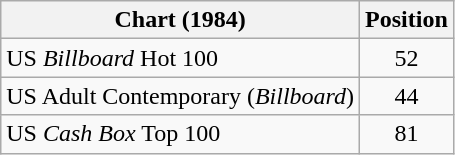<table class="wikitable sortable">
<tr>
<th align="left">Chart (1984)</th>
<th style="text-align:center;">Position</th>
</tr>
<tr>
<td>US <em>Billboard</em> Hot 100</td>
<td style="text-align:center;">52</td>
</tr>
<tr>
<td>US Adult Contemporary (<em>Billboard</em>)</td>
<td style="text-align:center;">44</td>
</tr>
<tr>
<td>US <em>Cash Box</em> Top 100</td>
<td style="text-align:center;">81</td>
</tr>
</table>
